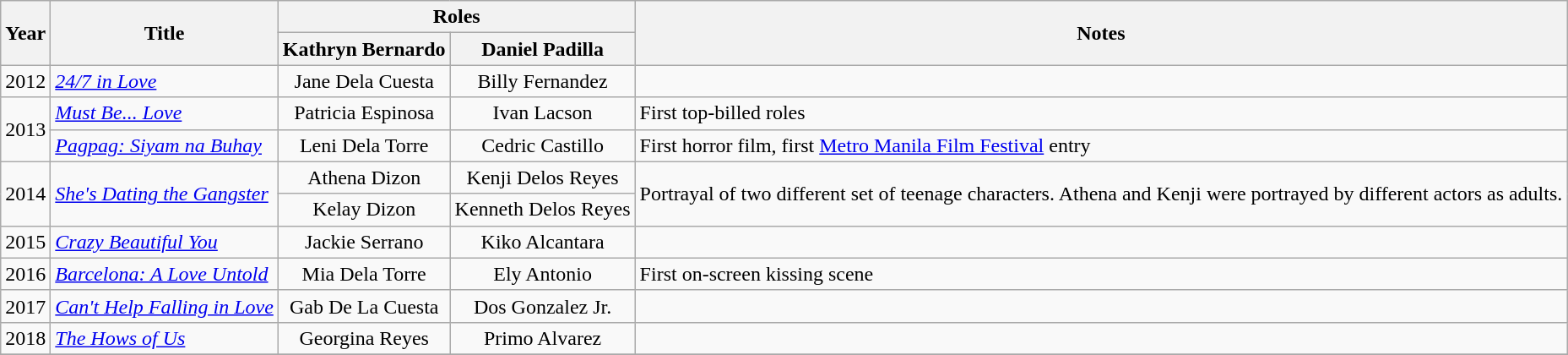<table class="wikitable sortable">
<tr>
<th rowspan=2>Year</th>
<th rowspan=2>Title</th>
<th colspan=2>Roles</th>
<th rowspan=2>Notes</th>
</tr>
<tr>
<th>Kathryn Bernardo</th>
<th>Daniel Padilla</th>
</tr>
<tr>
<td>2012</td>
<td><em><a href='#'>24/7 in Love</a></em></td>
<td align=center>Jane Dela Cuesta</td>
<td align=center>Billy Fernandez</td>
<td></td>
</tr>
<tr>
<td rowspan=2>2013</td>
<td><em><a href='#'>Must Be... Love</a></em></td>
<td align=center>Patricia Espinosa</td>
<td align=center>Ivan Lacson</td>
<td>First top-billed roles</td>
</tr>
<tr>
<td><em><a href='#'>Pagpag: Siyam na Buhay</a></em></td>
<td align=center>Leni Dela Torre</td>
<td align=center>Cedric Castillo</td>
<td>First horror film, first <a href='#'>Metro Manila Film Festival</a> entry</td>
</tr>
<tr>
<td rowspan=2>2014</td>
<td rowspan=2><em><a href='#'>She's Dating the Gangster</a></em></td>
<td align=center>Athena Dizon</td>
<td align=center>Kenji Delos Reyes</td>
<td rowspan=2>Portrayal of two different set of teenage characters. Athena and Kenji were portrayed by different actors as adults.</td>
</tr>
<tr>
<td align=center>Kelay Dizon</td>
<td align=center>Kenneth Delos Reyes</td>
</tr>
<tr>
<td>2015</td>
<td><em><a href='#'>Crazy Beautiful You</a></em></td>
<td align=center>Jackie Serrano</td>
<td align=center>Kiko Alcantara</td>
<td></td>
</tr>
<tr>
<td>2016</td>
<td><em><a href='#'>Barcelona: A Love Untold</a></em></td>
<td align=center>Mia Dela Torre</td>
<td align=center>Ely Antonio</td>
<td>First on-screen kissing scene</td>
</tr>
<tr>
<td>2017</td>
<td><em><a href='#'>Can't Help Falling in Love</a></em></td>
<td align=center>Gab De La Cuesta</td>
<td align=center>Dos Gonzalez Jr.</td>
<td></td>
</tr>
<tr>
<td>2018</td>
<td><em><a href='#'>The Hows of Us</a></em></td>
<td align=center>Georgina Reyes</td>
<td align=center>Primo Alvarez</td>
<td></td>
</tr>
<tr>
</tr>
</table>
